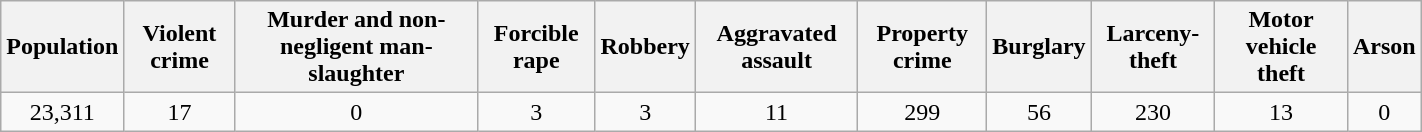<table class="wikitable" border="1" style="width:75%; margin:0 auto;">
<tr>
<th>Population</th>
<th>Violent crime</th>
<th>Murder and non-negligent man-slaughter</th>
<th>Forcible rape</th>
<th>Robbery</th>
<th>Aggravated assault</th>
<th>Property crime</th>
<th>Burglary</th>
<th>Larceny-theft</th>
<th>Motor vehicle theft</th>
<th>Arson</th>
</tr>
<tr style="text-align:center;">
<td>23,311</td>
<td>17</td>
<td>0</td>
<td>3</td>
<td>3</td>
<td>11</td>
<td>299</td>
<td>56</td>
<td>230</td>
<td>13</td>
<td>0</td>
</tr>
</table>
